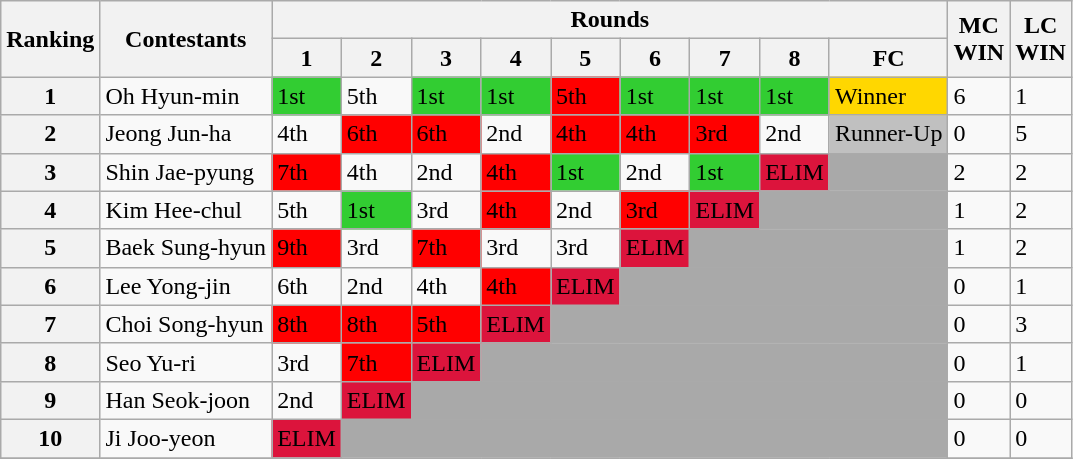<table class="wikitable">
<tr>
<th rowspan="2">Ranking</th>
<th rowspan="2">Contestants</th>
<th bgcolor=#efefef Colspan = 9>Rounds</th>
<th rowspan="2">MC<br>WIN</th>
<th rowspan="2">LC<br>WIN</th>
</tr>
<tr>
<th bgcolor=#efefef>1</th>
<th bgcolor=#efefef>2</th>
<th bgcolor=#efefef>3</th>
<th bgcolor=#efefef>4</th>
<th bgcolor=#efefef>5</th>
<th bgcolor=#efefef>6</th>
<th bgcolor=#efefef>7</th>
<th bgcolor=#efefef>8</th>
<th bgcolor=#efefef>FC</th>
</tr>
<tr>
<th>1</th>
<td>Oh Hyun-min</td>
<td style="background:limegreen;">1st</td>
<td>5th</td>
<td style="background:limegreen;">1st</td>
<td style="background:limegreen;">1st</td>
<td style="background:red;">5th</td>
<td style="background:limegreen;">1st</td>
<td style="background:limegreen;">1st</td>
<td style="background:limegreen;">1st</td>
<td style="background:gold;">Winner</td>
<td>6</td>
<td>1</td>
</tr>
<tr>
<th>2</th>
<td>Jeong Jun-ha</td>
<td>4th</td>
<td style="background:red;">6th</td>
<td style="background:red;">6th</td>
<td>2nd</td>
<td style="background:red;">4th</td>
<td style="background:red;">4th</td>
<td style="background:red;">3rd</td>
<td>2nd</td>
<td style="background:silver;">Runner-Up</td>
<td>0</td>
<td>5</td>
</tr>
<tr>
<th>3</th>
<td>Shin Jae-pyung</td>
<td style="background:red;">7th</td>
<td>4th</td>
<td>2nd</td>
<td style="background:red;">4th</td>
<td style="background:limegreen;">1st</td>
<td>2nd</td>
<td style="background:limegreen;">1st</td>
<td style="background:crimson;">ELIM</td>
<td colspan="1" style="background:darkgrey;"></td>
<td>2</td>
<td>2</td>
</tr>
<tr>
<th>4</th>
<td>Kim Hee-chul</td>
<td>5th</td>
<td style="background:limegreen;">1st</td>
<td>3rd</td>
<td style="background:red;">4th</td>
<td>2nd</td>
<td style="background:red;">3rd</td>
<td style="background:crimson;">ELIM</td>
<td colspan="2" style="background:darkgrey;"></td>
<td>1</td>
<td>2</td>
</tr>
<tr>
<th>5</th>
<td>Baek Sung-hyun</td>
<td style="background:red;">9th</td>
<td>3rd</td>
<td style="background:red;">7th</td>
<td>3rd</td>
<td>3rd</td>
<td style="background:crimson;">ELIM</td>
<td colspan="3" style="background:darkgrey;"></td>
<td>1</td>
<td>2</td>
</tr>
<tr>
<th>6</th>
<td>Lee Yong-jin</td>
<td>6th</td>
<td>2nd</td>
<td>4th</td>
<td style="background:red;">4th</td>
<td style="background:crimson;">ELIM</td>
<td colspan="4" style="background:darkgrey;"></td>
<td>0</td>
<td>1</td>
</tr>
<tr>
<th>7</th>
<td>Choi Song-hyun</td>
<td style="background:red;">8th</td>
<td style="background:red;">8th</td>
<td style="background:red;">5th</td>
<td style="background:crimson;">ELIM</td>
<td colspan="5" style="background:darkgrey;"></td>
<td>0</td>
<td>3</td>
</tr>
<tr>
<th>8</th>
<td>Seo Yu-ri</td>
<td>3rd</td>
<td style="background:red;">7th</td>
<td style="background:crimson;">ELIM</td>
<td colspan="6" style="background:darkgrey;"></td>
<td>0</td>
<td>1</td>
</tr>
<tr>
<th>9</th>
<td>Han Seok-joon</td>
<td>2nd</td>
<td style="background:crimson;">ELIM</td>
<td colspan="7" style="background:darkgrey;"></td>
<td>0</td>
<td>0</td>
</tr>
<tr>
<th>10</th>
<td>Ji Joo-yeon</td>
<td style="background:crimson;">ELIM</td>
<td colspan="8" style="background:darkgrey;"></td>
<td>0</td>
<td>0</td>
</tr>
<tr>
</tr>
</table>
